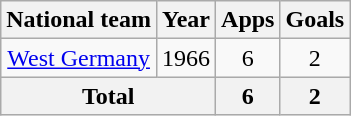<table class="wikitable" style="text-align:center">
<tr>
<th>National team</th>
<th>Year</th>
<th>Apps</th>
<th>Goals</th>
</tr>
<tr>
<td rowspan="1"><a href='#'>West Germany</a></td>
<td>1966</td>
<td>6</td>
<td>2</td>
</tr>
<tr>
<th colspan="2">Total</th>
<th>6</th>
<th>2</th>
</tr>
</table>
